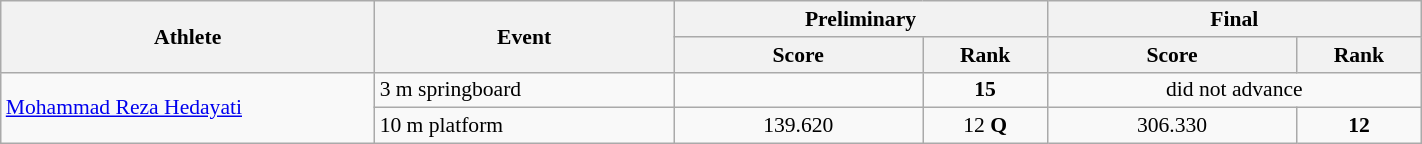<table class="wikitable" width="75%" style="text-align:center; font-size:90%">
<tr>
<th rowspan="2" width="15%">Athlete</th>
<th rowspan="2" width="12%">Event</th>
<th colspan="2" width="15%">Preliminary</th>
<th colspan="2" width="15%">Final</th>
</tr>
<tr>
<th width="10%">Score</th>
<th>Rank</th>
<th width="10%">Score</th>
<th>Rank</th>
</tr>
<tr>
<td rowspan=2 align="left"><a href='#'>Mohammad Reza Hedayati</a></td>
<td align="left">3 m springboard</td>
<td></td>
<td><strong>15</strong></td>
<td colspan=2>did not advance</td>
</tr>
<tr>
<td align="left">10 m platform</td>
<td>139.620</td>
<td>12 <strong>Q</strong></td>
<td>306.330</td>
<td><strong>12</strong></td>
</tr>
</table>
